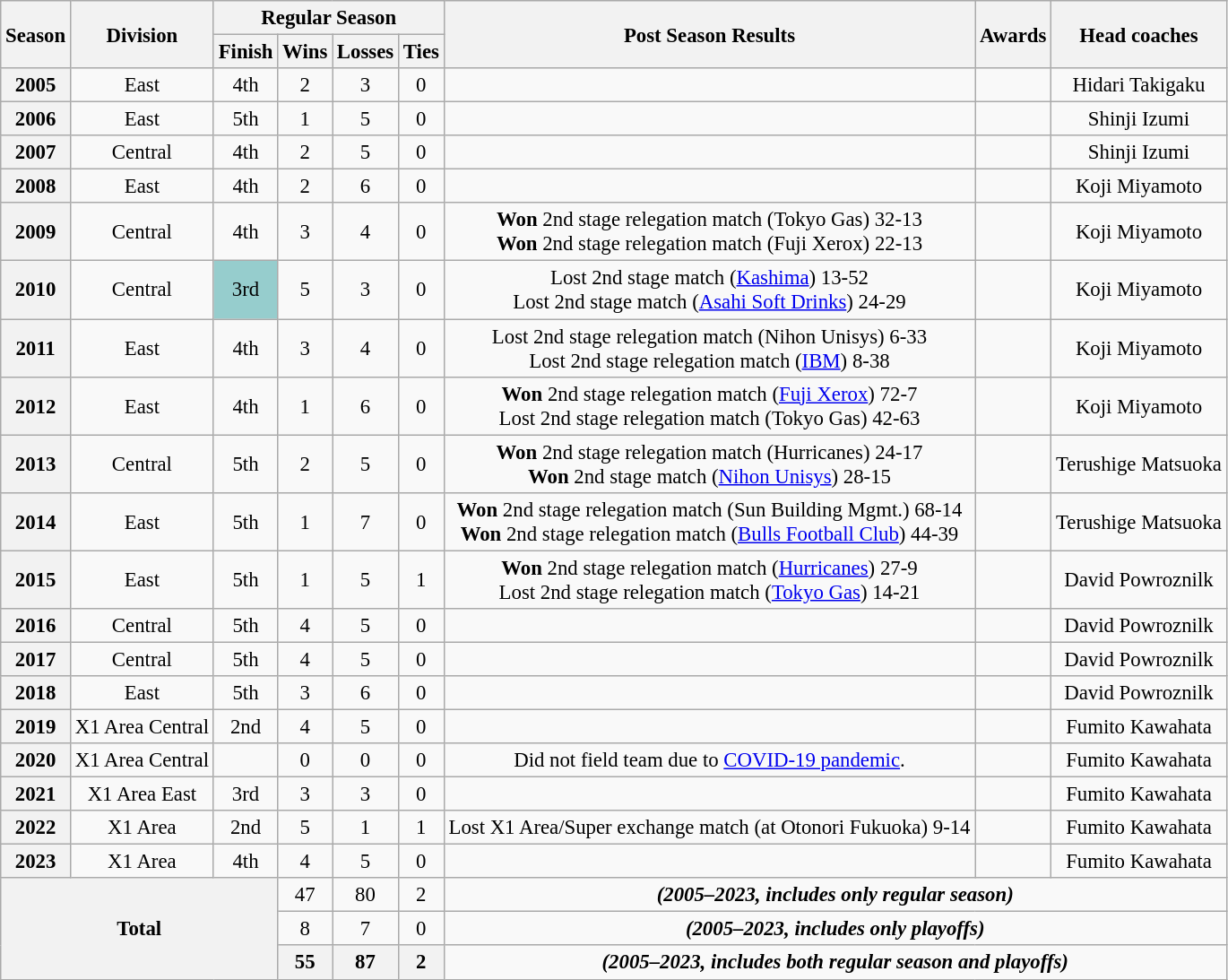<table class="wikitable" style="text-align:center; font-size:95%">
<tr>
<th rowspan="2">Season</th>
<th rowspan="2">Division</th>
<th colspan="4">Regular Season</th>
<th rowspan="2">Post Season Results</th>
<th rowspan="2">Awards</th>
<th rowspan="2">Head coaches</th>
</tr>
<tr>
<th>Finish</th>
<th>Wins</th>
<th>Losses</th>
<th>Ties</th>
</tr>
<tr>
<th align="center">2005</th>
<td align="center">East</td>
<td align="center" bgcolor="">4th</td>
<td align="center">2</td>
<td align="center">3</td>
<td align="center">0</td>
<td></td>
<td></td>
<td>Hidari Takigaku</td>
</tr>
<tr>
<th align="center">2006</th>
<td align="center">East</td>
<td align="center" bgcolor="">5th</td>
<td align="center">1</td>
<td align="center">5</td>
<td align="center">0</td>
<td></td>
<td></td>
<td>Shinji Izumi</td>
</tr>
<tr>
<th align="center">2007</th>
<td align="center">Central</td>
<td align="center" bgcolor="">4th</td>
<td align="center">2</td>
<td align="center">5</td>
<td align="center">0</td>
<td></td>
<td></td>
<td>Shinji Izumi</td>
</tr>
<tr>
<th align="center">2008</th>
<td align="center">East</td>
<td align="center" bgcolor="">4th</td>
<td align="center">2</td>
<td align="center">6</td>
<td align="center">0</td>
<td></td>
<td></td>
<td>Koji Miyamoto</td>
</tr>
<tr>
<th align="center">2009</th>
<td align="center">Central</td>
<td align="center" bgcolor="">4th</td>
<td align="center">3</td>
<td align="center">4</td>
<td align="center">0</td>
<td><strong>Won</strong> 2nd stage relegation match (Tokyo Gas) 32-13<br><strong>Won</strong> 2nd stage relegation match (Fuji Xerox) 22-13</td>
<td></td>
<td>Koji Miyamoto</td>
</tr>
<tr>
<th align="center">2010</th>
<td align="center">Central</td>
<td align="center" bgcolor="#96CDCD">3rd</td>
<td align="center">5</td>
<td align="center">3</td>
<td align="center">0</td>
<td>Lost 2nd stage match (<a href='#'>Kashima</a>) 13-52<br>Lost 2nd stage match (<a href='#'>Asahi Soft Drinks</a>) 24-29</td>
<td></td>
<td>Koji Miyamoto</td>
</tr>
<tr>
<th align="center">2011</th>
<td align="center">East</td>
<td align="center" bgcolor="">4th</td>
<td align="center">3</td>
<td align="center">4</td>
<td align="center">0</td>
<td>Lost 2nd stage relegation match (Nihon Unisys) 6-33<br>Lost 2nd stage relegation match (<a href='#'>IBM</a>) 8-38</td>
<td></td>
<td>Koji Miyamoto</td>
</tr>
<tr>
<th align="center">2012</th>
<td align="center">East</td>
<td align="center" bgcolor="">4th</td>
<td align="center">1</td>
<td align="center">6</td>
<td align="center">0</td>
<td><strong>Won</strong> 2nd stage relegation match (<a href='#'>Fuji Xerox</a>) 72-7<br>Lost 2nd stage relegation match (Tokyo Gas) 42-63</td>
<td></td>
<td>Koji Miyamoto</td>
</tr>
<tr>
<th align="center">2013</th>
<td align="center">Central</td>
<td align="center" bgcolor="">5th</td>
<td align="center">2</td>
<td align="center">5</td>
<td align="center">0</td>
<td><strong>Won</strong> 2nd stage relegation match (Hurricanes) 24-17<br><strong>Won</strong> 2nd stage match (<a href='#'>Nihon Unisys</a>) 28-15</td>
<td></td>
<td>Terushige Matsuoka</td>
</tr>
<tr>
<th align="center">2014</th>
<td align="center">East</td>
<td align="center" bgcolor="">5th</td>
<td align="center">1</td>
<td align="center">7</td>
<td align="center">0</td>
<td><strong>Won</strong> 2nd stage relegation match (Sun Building Mgmt.) 68-14<br><strong>Won</strong> 2nd stage relegation match (<a href='#'>Bulls Football Club</a>) 44-39</td>
<td></td>
<td>Terushige Matsuoka</td>
</tr>
<tr>
<th align="center">2015</th>
<td align="center">East</td>
<td align="center" bgcolor="">5th</td>
<td align="center">1</td>
<td align="center">5</td>
<td align="center">1</td>
<td><strong>Won</strong> 2nd stage relegation match (<a href='#'>Hurricanes</a>) 27-9<br>Lost 2nd stage relegation match (<a href='#'>Tokyo Gas</a>) 14-21</td>
<td></td>
<td>David Powroznilk</td>
</tr>
<tr>
<th align="center">2016</th>
<td align="center">Central</td>
<td align="center" bgcolor="">5th</td>
<td align="center">4</td>
<td align="center">5</td>
<td align="center">0</td>
<td></td>
<td></td>
<td>David Powroznilk</td>
</tr>
<tr>
<th align="center">2017</th>
<td align="center">Central</td>
<td align="center" bgcolor="">5th</td>
<td align="center">4</td>
<td align="center">5</td>
<td align="center">0</td>
<td></td>
<td></td>
<td>David Powroznilk</td>
</tr>
<tr>
<th align="center">2018</th>
<td align="center">East</td>
<td align="center" bgcolor="">5th</td>
<td align="center">3</td>
<td align="center">6</td>
<td align="center">0</td>
<td></td>
<td></td>
<td>David Powroznilk</td>
</tr>
<tr>
<th align="center">2019</th>
<td align="center">X1 Area Central</td>
<td align="center" bgcolor="">2nd</td>
<td align="center">4</td>
<td align="center">5</td>
<td align="center">0</td>
<td></td>
<td></td>
<td>Fumito Kawahata</td>
</tr>
<tr>
<th align="center">2020</th>
<td align="center">X1 Area Central</td>
<td align="center" bgcolor=""></td>
<td align="center">0</td>
<td align="center">0</td>
<td align="center">0</td>
<td>Did not field team due to <a href='#'>COVID-19 pandemic</a>.</td>
<td></td>
<td>Fumito Kawahata</td>
</tr>
<tr>
<th align="center">2021</th>
<td align="center">X1 Area East</td>
<td align="center" bgcolor="">3rd</td>
<td align="center">3</td>
<td align="center">3</td>
<td align="center">0</td>
<td></td>
<td></td>
<td>Fumito Kawahata</td>
</tr>
<tr>
<th align="center">2022</th>
<td align="center">X1 Area</td>
<td align="center" bgcolor="">2nd</td>
<td align="center">5</td>
<td align="center">1</td>
<td align="center">1</td>
<td>Lost X1 Area/Super exchange match (at Otonori Fukuoka) 9-14</td>
<td></td>
<td>Fumito Kawahata</td>
</tr>
<tr>
<th align="center">2023</th>
<td align="center">X1 Area</td>
<td align="center" bgcolor="">4th</td>
<td align="center">4</td>
<td align="center">5</td>
<td align="center">0</td>
<td></td>
<td></td>
<td>Fumito Kawahata</td>
</tr>
<tr>
<th align="center" rowSpan="3" colSpan="3">Total</th>
<td align="center">47</td>
<td align="center">80</td>
<td align="center">2</td>
<td colSpan="3"><strong><em>(2005–2023, includes only regular season)</em></strong></td>
</tr>
<tr>
<td align="center">8</td>
<td align="center">7</td>
<td align="center">0</td>
<td colSpan="3"><strong><em>(2005–2023, includes only playoffs)</em></strong></td>
</tr>
<tr>
<th align="center">55</th>
<th align="center">87</th>
<th align="center">2</th>
<td colSpan="3"><strong><em>(2005–2023, includes both regular season and playoffs)</em></strong></td>
</tr>
</table>
